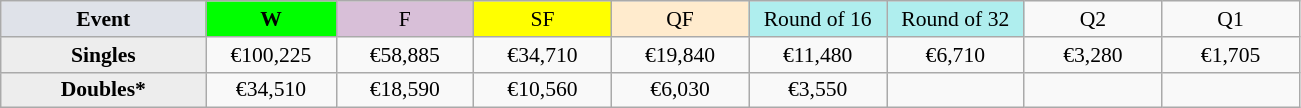<table class=wikitable style=font-size:90%;text-align:center>
<tr>
<td style="width:130px; background:#dfe2e9;"><strong>Event</strong></td>
<td style="width:80px; background:lime;"><strong>W</strong></td>
<td style="width:85px; background:thistle;">F</td>
<td style="width:85px; background:#ff0;">SF</td>
<td style="width:85px; background:#ffebcd;">QF</td>
<td style="width:85px; background:#afeeee;">Round of 16</td>
<td style="width:85px; background:#afeeee;">Round of 32</td>
<td width=85>Q2</td>
<td width=85>Q1</td>
</tr>
<tr>
<td style="background:#ededed;"><strong>Singles</strong></td>
<td>€100,225</td>
<td>€58,885</td>
<td>€34,710</td>
<td>€19,840</td>
<td>€11,480</td>
<td>€6,710</td>
<td>€3,280</td>
<td>€1,705</td>
</tr>
<tr>
<td style="background:#ededed;"><strong>Doubles*</strong></td>
<td>€34,510</td>
<td>€18,590</td>
<td>€10,560</td>
<td>€6,030</td>
<td>€3,550</td>
<td></td>
<td></td>
<td></td>
</tr>
</table>
